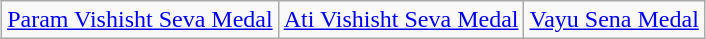<table class="wikitable" style="margin:1em auto; text-align:center;">
<tr>
<td style="text-align:center;"><a href='#'>Param Vishisht Seva Medal</a></td>
<td style="text-align:center;"><a href='#'>Ati Vishisht Seva Medal</a></td>
<td style="text-align:center;"><a href='#'>Vayu Sena Medal</a></td>
</tr>
</table>
